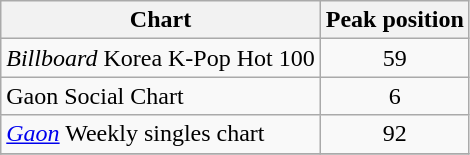<table class="wikitable sortable">
<tr>
<th>Chart</th>
<th>Peak position</th>
</tr>
<tr>
<td><em>Billboard</em> Korea K-Pop Hot 100</td>
<td align="center">59</td>
</tr>
<tr>
<td>Gaon Social Chart</td>
<td align="center">6</td>
</tr>
<tr>
<td><em><a href='#'>Gaon</a></em> Weekly singles chart</td>
<td align="center">92</td>
</tr>
<tr>
</tr>
</table>
